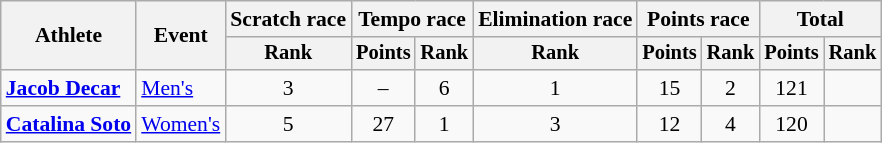<table class=wikitable style=font-size:90%;text-align:center>
<tr>
<th rowspan=2>Athlete</th>
<th rowspan=2>Event</th>
<th>Scratch race</th>
<th colspan=2>Tempo race</th>
<th>Elimination race</th>
<th colspan=2>Points race</th>
<th colspan=2>Total</th>
</tr>
<tr style=font-size:95%>
<th>Rank</th>
<th>Points</th>
<th>Rank</th>
<th>Rank</th>
<th>Points</th>
<th>Rank</th>
<th>Points</th>
<th>Rank</th>
</tr>
<tr>
<td style="text-align:left"><strong><a href='#'>Jacob Decar</a></strong></td>
<td style="text-align:left"><a href='#'>Men's</a></td>
<td>3</td>
<td>–</td>
<td>6</td>
<td>1</td>
<td>15</td>
<td>2</td>
<td>121</td>
<td></td>
</tr>
<tr>
<td style="text-align:left"><strong><a href='#'>Catalina Soto</a></strong></td>
<td style="text-align:left"><a href='#'>Women's</a></td>
<td>5</td>
<td>27</td>
<td>1</td>
<td>3</td>
<td>12</td>
<td>4</td>
<td>120</td>
<td></td>
</tr>
</table>
